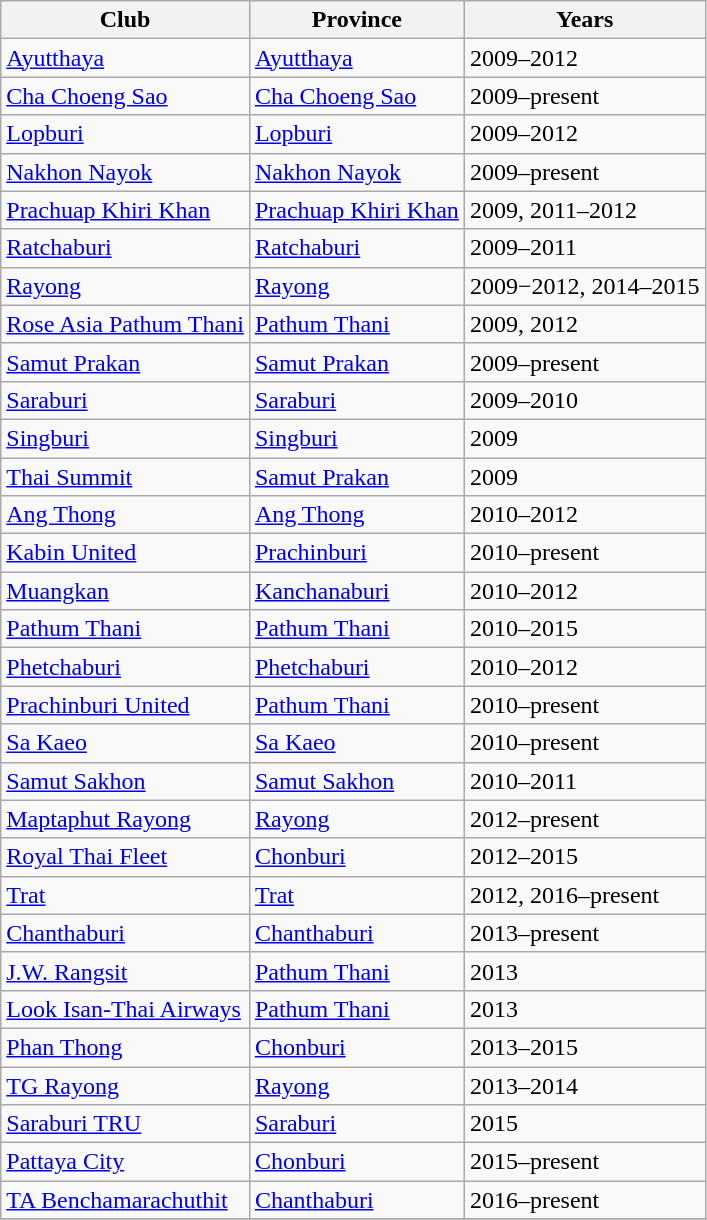<table class="wikitable">
<tr>
<th>Club</th>
<th>Province</th>
<th>Years</th>
</tr>
<tr>
<td><a href='#'>Ayutthaya</a></td>
<td><a href='#'>Ayutthaya</a></td>
<td>2009–2012</td>
</tr>
<tr>
<td><a href='#'>Cha Choeng Sao</a></td>
<td><a href='#'>Cha Choeng Sao</a></td>
<td>2009–present</td>
</tr>
<tr>
<td><a href='#'>Lopburi</a></td>
<td><a href='#'>Lopburi</a></td>
<td>2009–2012</td>
</tr>
<tr>
<td><a href='#'>Nakhon Nayok</a></td>
<td><a href='#'>Nakhon Nayok</a></td>
<td>2009–present</td>
</tr>
<tr>
<td><a href='#'>Prachuap Khiri Khan</a></td>
<td><a href='#'>Prachuap Khiri Khan</a></td>
<td>2009, 2011–2012</td>
</tr>
<tr>
<td><a href='#'>Ratchaburi</a></td>
<td><a href='#'>Ratchaburi</a></td>
<td>2009–2011</td>
</tr>
<tr>
<td><a href='#'>Rayong</a></td>
<td><a href='#'>Rayong</a></td>
<td>2009−2012, 2014–2015</td>
</tr>
<tr>
<td><a href='#'>Rose Asia Pathum Thani</a></td>
<td><a href='#'>Pathum Thani</a></td>
<td>2009, 2012</td>
</tr>
<tr>
<td><a href='#'>Samut Prakan</a></td>
<td><a href='#'>Samut Prakan</a></td>
<td>2009–present</td>
</tr>
<tr>
<td><a href='#'>Saraburi</a></td>
<td><a href='#'>Saraburi</a></td>
<td>2009–2010</td>
</tr>
<tr>
<td><a href='#'>Singburi</a></td>
<td><a href='#'>Singburi</a></td>
<td>2009</td>
</tr>
<tr>
<td><a href='#'>Thai Summit</a></td>
<td><a href='#'>Samut Prakan</a></td>
<td>2009</td>
</tr>
<tr>
<td><a href='#'>Ang Thong</a></td>
<td><a href='#'>Ang Thong</a></td>
<td>2010–2012</td>
</tr>
<tr>
<td><a href='#'>Kabin United</a></td>
<td><a href='#'>Prachinburi</a></td>
<td>2010–present</td>
</tr>
<tr>
<td><a href='#'>Muangkan</a></td>
<td><a href='#'>Kanchanaburi</a></td>
<td>2010–2012</td>
</tr>
<tr>
<td><a href='#'>Pathum Thani</a></td>
<td><a href='#'>Pathum Thani</a></td>
<td>2010–2015</td>
</tr>
<tr>
<td><a href='#'>Phetchaburi</a></td>
<td><a href='#'>Phetchaburi</a></td>
<td>2010–2012</td>
</tr>
<tr>
<td><a href='#'>Prachinburi United</a></td>
<td><a href='#'>Pathum Thani</a></td>
<td>2010–present</td>
</tr>
<tr>
<td><a href='#'>Sa Kaeo</a></td>
<td><a href='#'>Sa Kaeo</a></td>
<td>2010–present</td>
</tr>
<tr>
<td><a href='#'>Samut Sakhon</a></td>
<td><a href='#'>Samut Sakhon</a></td>
<td>2010–2011</td>
</tr>
<tr>
<td><a href='#'>Maptaphut Rayong</a></td>
<td><a href='#'>Rayong</a></td>
<td>2012–present</td>
</tr>
<tr>
<td><a href='#'>Royal Thai Fleet</a></td>
<td><a href='#'>Chonburi</a></td>
<td>2012–2015</td>
</tr>
<tr>
<td><a href='#'>Trat</a></td>
<td><a href='#'>Trat</a></td>
<td>2012, 2016–present</td>
</tr>
<tr>
<td><a href='#'>Chanthaburi</a></td>
<td><a href='#'>Chanthaburi</a></td>
<td>2013–present</td>
</tr>
<tr>
<td><a href='#'>J.W. Rangsit</a></td>
<td><a href='#'>Pathum Thani</a></td>
<td>2013</td>
</tr>
<tr>
<td><a href='#'>Look Isan-Thai Airways</a></td>
<td><a href='#'>Pathum Thani</a></td>
<td>2013</td>
</tr>
<tr>
<td><a href='#'>Phan Thong</a></td>
<td><a href='#'>Chonburi</a></td>
<td>2013–2015</td>
</tr>
<tr>
<td><a href='#'>TG Rayong</a></td>
<td><a href='#'>Rayong</a></td>
<td>2013–2014</td>
</tr>
<tr>
<td><a href='#'>Saraburi TRU</a></td>
<td><a href='#'>Saraburi</a></td>
<td>2015</td>
</tr>
<tr>
<td><a href='#'>Pattaya City</a></td>
<td><a href='#'>Chonburi</a></td>
<td>2015–present</td>
</tr>
<tr>
<td><a href='#'>TA Benchamarachuthit</a></td>
<td><a href='#'>Chanthaburi</a></td>
<td>2016–present</td>
</tr>
<tr>
</tr>
</table>
